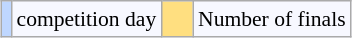<table class="wikitable" style="margin:0.2em auto;font-size:90%;border:1px solid #999999;border-collapse:collapse;background:#f7f8ff" cellspacing="0" cellpadding="2">
<tr>
<td bgcolor="#bfd7ff"></td>
<td>competition day</td>
<td bgcolor="#ffdf80">    </td>
<td>Number of finals</td>
</tr>
</table>
